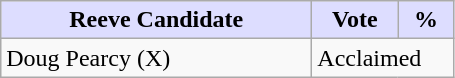<table class="wikitable">
<tr>
<th style="background:#ddf; width:200px;">Reeve Candidate </th>
<th style="background:#ddf; width:50px;">Vote</th>
<th style="background:#ddf; width:30px;">%</th>
</tr>
<tr>
<td>Doug Pearcy (X)</td>
<td colspan="2">Acclaimed</td>
</tr>
</table>
